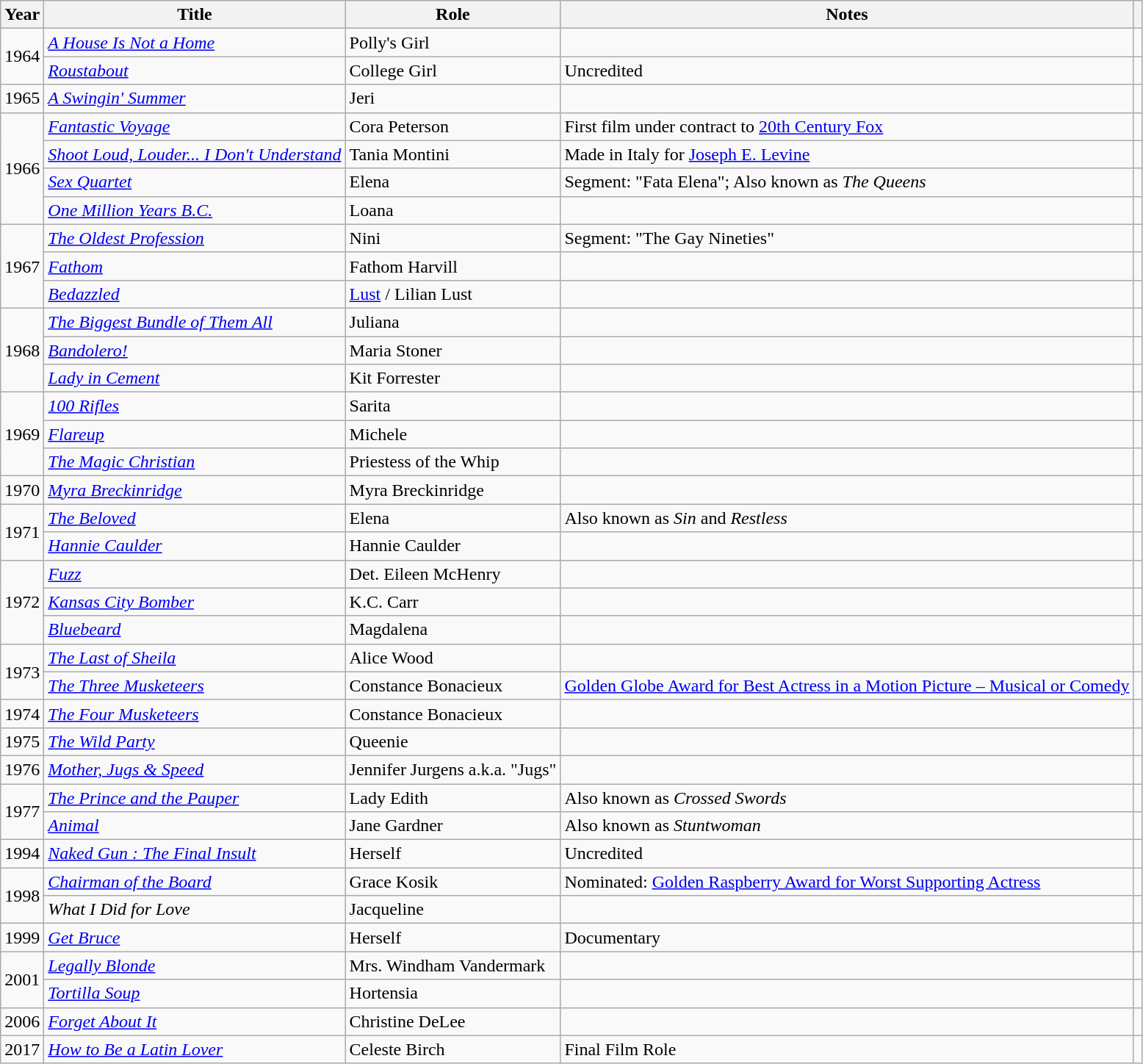<table class="wikitable sortable unsortable">
<tr>
<th>Year</th>
<th>Title</th>
<th>Role</th>
<th>Notes</th>
<th></th>
</tr>
<tr>
<td rowspan="2">1964</td>
<td><em><a href='#'>A House Is Not a Home</a></em></td>
<td>Polly's Girl</td>
<td></td>
<td></td>
</tr>
<tr>
<td><em><a href='#'>Roustabout</a></em></td>
<td>College Girl</td>
<td>Uncredited</td>
<td></td>
</tr>
<tr>
<td>1965</td>
<td><em><a href='#'>A Swingin' Summer</a></em></td>
<td>Jeri</td>
<td></td>
<td></td>
</tr>
<tr>
<td rowspan="4">1966</td>
<td><em><a href='#'>Fantastic Voyage</a></em></td>
<td>Cora Peterson</td>
<td>First film under contract to <a href='#'>20th Century Fox</a></td>
<td></td>
</tr>
<tr>
<td><em><a href='#'>Shoot Loud, Louder... I Don't Understand</a></em></td>
<td>Tania Montini</td>
<td>Made in Italy for <a href='#'>Joseph E. Levine</a></td>
<td></td>
</tr>
<tr>
<td><em><a href='#'>Sex Quartet</a></em></td>
<td>Elena</td>
<td>Segment: "Fata Elena"; Also known as <em>The Queens</em></td>
<td></td>
</tr>
<tr>
<td><em><a href='#'>One Million Years B.C.</a></em></td>
<td>Loana</td>
<td></td>
<td></td>
</tr>
<tr>
<td rowspan="3">1967</td>
<td><em><a href='#'>The Oldest Profession</a></em></td>
<td>Nini</td>
<td>Segment: "The Gay Nineties"</td>
<td></td>
</tr>
<tr>
<td><em><a href='#'>Fathom</a></em></td>
<td>Fathom Harvill</td>
<td></td>
<td></td>
</tr>
<tr>
<td><em><a href='#'>Bedazzled</a></em></td>
<td><a href='#'>Lust</a> / Lilian Lust</td>
<td></td>
<td></td>
</tr>
<tr>
<td rowspan="3">1968</td>
<td><em><a href='#'>The Biggest Bundle of Them All</a></em></td>
<td>Juliana</td>
<td></td>
<td></td>
</tr>
<tr>
<td><em><a href='#'>Bandolero!</a></em></td>
<td>Maria Stoner</td>
<td></td>
<td></td>
</tr>
<tr>
<td><em><a href='#'>Lady in Cement</a></em></td>
<td>Kit Forrester</td>
<td></td>
<td></td>
</tr>
<tr>
<td rowspan="3">1969</td>
<td><em><a href='#'>100 Rifles</a></em></td>
<td>Sarita</td>
<td></td>
<td></td>
</tr>
<tr>
<td><em><a href='#'>Flareup</a></em></td>
<td>Michele</td>
<td></td>
<td></td>
</tr>
<tr>
<td><em><a href='#'>The Magic Christian</a></em></td>
<td>Priestess of the Whip</td>
<td></td>
<td></td>
</tr>
<tr>
<td>1970</td>
<td><em><a href='#'>Myra Breckinridge</a></em></td>
<td>Myra Breckinridge</td>
<td></td>
<td></td>
</tr>
<tr>
<td rowspan="2">1971</td>
<td><em><a href='#'>The Beloved</a></em></td>
<td>Elena</td>
<td>Also known as <em>Sin</em> and <em>Restless</em></td>
<td></td>
</tr>
<tr>
<td><em><a href='#'>Hannie Caulder</a></em></td>
<td>Hannie Caulder</td>
<td></td>
<td></td>
</tr>
<tr>
<td rowspan="3">1972</td>
<td><em><a href='#'>Fuzz</a></em></td>
<td>Det. Eileen McHenry</td>
<td></td>
<td></td>
</tr>
<tr>
<td><em><a href='#'>Kansas City Bomber</a></em></td>
<td>K.C. Carr</td>
<td></td>
<td></td>
</tr>
<tr>
<td><em><a href='#'>Bluebeard</a></em></td>
<td>Magdalena</td>
<td></td>
<td></td>
</tr>
<tr>
<td rowspan="2">1973</td>
<td><em><a href='#'>The Last of Sheila</a></em></td>
<td>Alice Wood</td>
<td></td>
<td></td>
</tr>
<tr>
<td><em><a href='#'>The Three Musketeers</a></em></td>
<td>Constance Bonacieux</td>
<td><a href='#'>Golden Globe Award for Best Actress in a Motion Picture – Musical or Comedy</a></td>
<td></td>
</tr>
<tr>
<td>1974</td>
<td><em><a href='#'>The Four Musketeers</a></em></td>
<td>Constance Bonacieux</td>
<td></td>
<td></td>
</tr>
<tr>
<td>1975</td>
<td><em><a href='#'>The Wild Party</a></em></td>
<td>Queenie</td>
<td></td>
<td></td>
</tr>
<tr>
<td>1976</td>
<td><em><a href='#'>Mother, Jugs & Speed</a></em></td>
<td>Jennifer Jurgens a.k.a. "Jugs"</td>
<td></td>
<td></td>
</tr>
<tr>
<td rowspan="2">1977</td>
<td><em><a href='#'>The Prince and the Pauper</a></em></td>
<td>Lady Edith</td>
<td>Also known as <em>Crossed Swords</em></td>
<td></td>
</tr>
<tr>
<td><em><a href='#'>Animal</a></em></td>
<td>Jane Gardner</td>
<td>Also known as <em>Stuntwoman</em></td>
<td></td>
</tr>
<tr>
<td>1994</td>
<td><em><a href='#'>Naked Gun : The Final Insult</a></em></td>
<td>Herself</td>
<td>Uncredited</td>
<td></td>
</tr>
<tr>
<td rowspan="2">1998</td>
<td><em><a href='#'>Chairman of the Board</a></em></td>
<td>Grace Kosik</td>
<td>Nominated: <a href='#'>Golden Raspberry Award for Worst Supporting Actress</a></td>
<td></td>
</tr>
<tr>
<td><em>What I Did for Love</em></td>
<td>Jacqueline</td>
<td></td>
<td></td>
</tr>
<tr>
<td>1999</td>
<td><em><a href='#'>Get Bruce</a></em></td>
<td>Herself</td>
<td>Documentary</td>
<td></td>
</tr>
<tr>
<td rowspan="2">2001</td>
<td><em><a href='#'>Legally Blonde</a></em></td>
<td>Mrs. Windham Vandermark</td>
<td></td>
<td></td>
</tr>
<tr>
<td><em><a href='#'>Tortilla Soup</a></em></td>
<td>Hortensia</td>
<td></td>
<td></td>
</tr>
<tr>
<td>2006</td>
<td><em><a href='#'>Forget About It</a></em></td>
<td>Christine DeLee</td>
<td></td>
<td></td>
</tr>
<tr>
<td>2017</td>
<td><em><a href='#'>How to Be a Latin Lover</a></em></td>
<td>Celeste Birch</td>
<td>Final Film Role</td>
<td></td>
</tr>
</table>
